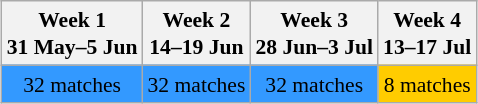<table class="wikitable" style="margin:0.9em auto; font-size:90%; line-height:1.25em; width:800;">
<tr>
<th>Week 1<br>31 May–5 Jun</th>
<th>Week 2<br>14–19 Jun</th>
<th>Week 3<br>28 Jun–3 Jul</th>
<th>Week 4<br>13–17 Jul</th>
</tr>
<tr align="center">
<td bgcolor=#3399ff>32 matches</td>
<td bgcolor=#3399ff>32 matches</td>
<td bgcolor=#3399ff>32 matches</td>
<td bgcolor=#ffcc00>8 matches</td>
</tr>
</table>
